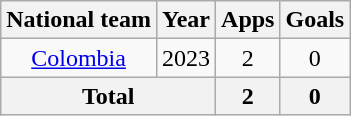<table class=wikitable style=text-align:center>
<tr>
<th>National team</th>
<th>Year</th>
<th>Apps</th>
<th>Goals</th>
</tr>
<tr>
<td rowspan="1"><a href='#'>Colombia</a></td>
<td>2023</td>
<td>2</td>
<td>0</td>
</tr>
<tr>
<th colspan="2">Total</th>
<th>2</th>
<th>0</th>
</tr>
</table>
